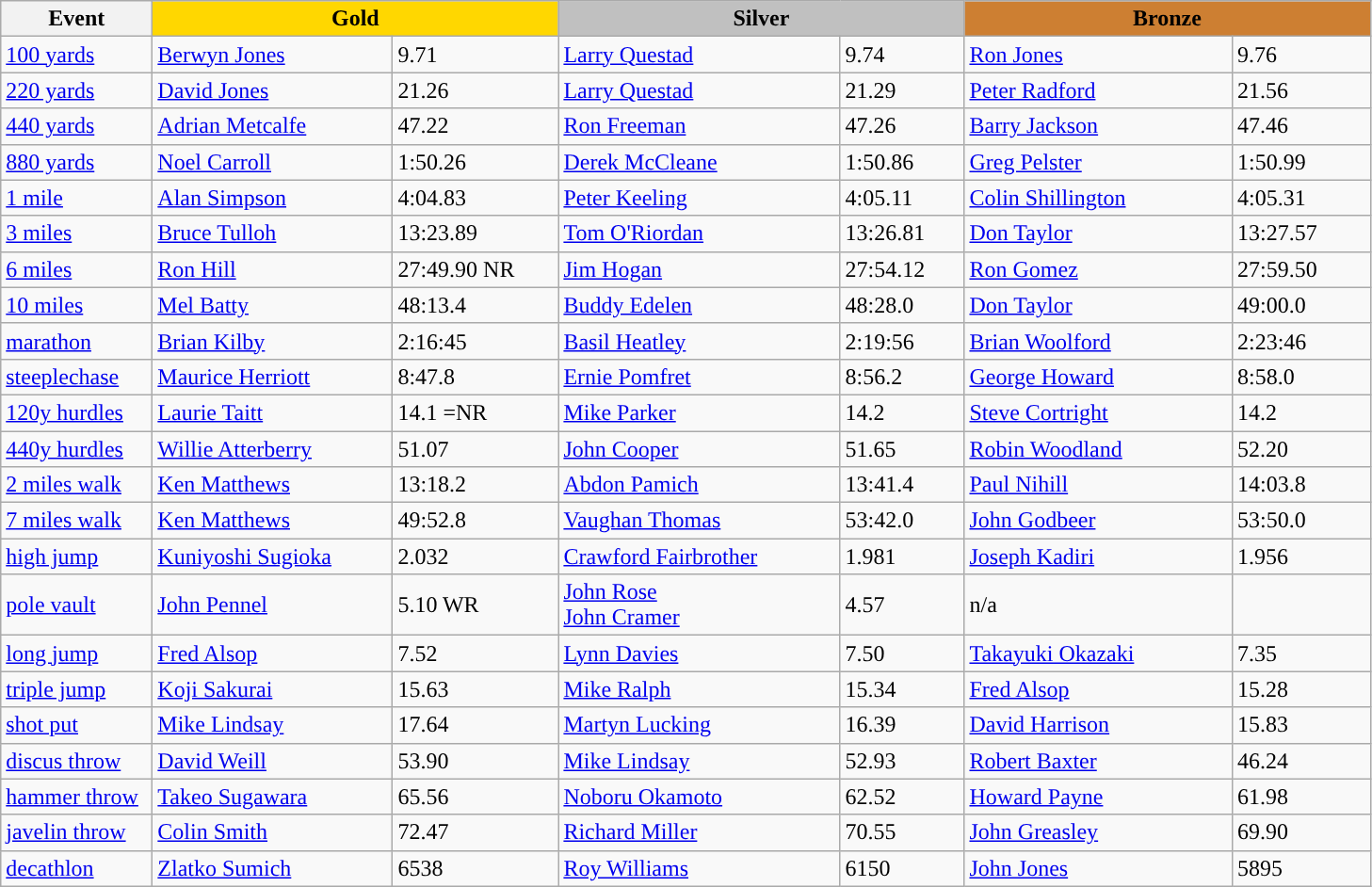<table class="wikitable" style="text-align:left">
<tr>
<th width=100>Event</th>
<th colspan="2" width="280" style="background:gold;">Gold</th>
<th colspan="2" width="280" style="background:silver;">Silver</th>
<th colspan="2" width="280" style="background:#CD7F32;">Bronze</th>
</tr>
<tr>
<td><a href='#'>100 yards</a></td>
<td> <a href='#'>Berwyn Jones</a></td>
<td>9.71</td>
<td> <a href='#'>Larry Questad</a></td>
<td>9.74</td>
<td> <a href='#'>Ron Jones</a></td>
<td>9.76</td>
</tr>
<tr>
<td><a href='#'>220 yards</a></td>
<td><a href='#'>David Jones</a></td>
<td>21.26</td>
<td> <a href='#'>Larry Questad</a></td>
<td>21.29</td>
<td><a href='#'>Peter Radford</a></td>
<td>21.56</td>
</tr>
<tr>
<td><a href='#'>440 yards</a></td>
<td><a href='#'>Adrian Metcalfe</a></td>
<td>47.22</td>
<td> <a href='#'>Ron Freeman</a></td>
<td>47.26</td>
<td><a href='#'>Barry Jackson</a></td>
<td>47.46</td>
</tr>
<tr>
<td><a href='#'>880 yards</a></td>
<td> <a href='#'>Noel Carroll</a></td>
<td>1:50.26</td>
<td> <a href='#'>Derek McCleane</a></td>
<td>1:50.86</td>
<td> <a href='#'>Greg Pelster</a></td>
<td>1:50.99</td>
</tr>
<tr>
<td><a href='#'>1 mile</a></td>
<td><a href='#'>Alan Simpson</a></td>
<td>4:04.83</td>
<td><a href='#'>Peter Keeling</a></td>
<td>4:05.11</td>
<td><a href='#'>Colin Shillington</a></td>
<td>4:05.31</td>
</tr>
<tr>
<td><a href='#'>3 miles</a></td>
<td><a href='#'>Bruce Tulloh</a></td>
<td>13:23.89</td>
<td> <a href='#'>Tom O'Riordan</a></td>
<td>13:26.81</td>
<td><a href='#'>Don Taylor</a></td>
<td>13:27.57</td>
</tr>
<tr>
<td><a href='#'>6 miles</a></td>
<td><a href='#'>Ron Hill</a></td>
<td>27:49.90 NR</td>
<td> <a href='#'>Jim Hogan</a></td>
<td>27:54.12</td>
<td><a href='#'>Ron Gomez</a></td>
<td>27:59.50</td>
</tr>
<tr>
<td><a href='#'>10 miles</a></td>
<td><a href='#'>Mel Batty</a></td>
<td>48:13.4</td>
<td> <a href='#'>Buddy Edelen</a></td>
<td>48:28.0</td>
<td><a href='#'>Don Taylor</a></td>
<td>49:00.0</td>
</tr>
<tr>
<td><a href='#'>marathon</a></td>
<td><a href='#'>Brian Kilby</a></td>
<td>2:16:45</td>
<td><a href='#'>Basil Heatley</a></td>
<td>2:19:56</td>
<td><a href='#'>Brian Woolford</a></td>
<td>2:23:46</td>
</tr>
<tr>
<td><a href='#'>steeplechase</a></td>
<td><a href='#'>Maurice Herriott</a></td>
<td>8:47.8</td>
<td><a href='#'>Ernie Pomfret</a></td>
<td>8:56.2</td>
<td><a href='#'>George Howard</a></td>
<td>8:58.0</td>
</tr>
<tr>
<td><a href='#'>120y hurdles</a></td>
<td><a href='#'>Laurie Taitt</a></td>
<td>14.1 =NR</td>
<td><a href='#'>Mike Parker</a></td>
<td>14.2</td>
<td> <a href='#'>Steve Cortright</a></td>
<td>14.2</td>
</tr>
<tr>
<td><a href='#'>440y hurdles</a></td>
<td> <a href='#'>Willie Atterberry</a></td>
<td>51.07</td>
<td><a href='#'>John Cooper</a></td>
<td>51.65</td>
<td><a href='#'>Robin Woodland</a></td>
<td>52.20</td>
</tr>
<tr>
<td><a href='#'>2 miles walk</a></td>
<td><a href='#'>Ken Matthews</a></td>
<td>13:18.2</td>
<td> <a href='#'>Abdon Pamich</a></td>
<td>13:41.4</td>
<td><a href='#'>Paul Nihill</a></td>
<td>14:03.8</td>
</tr>
<tr>
<td><a href='#'>7 miles walk</a></td>
<td><a href='#'>Ken Matthews</a></td>
<td>49:52.8</td>
<td><a href='#'>Vaughan Thomas</a></td>
<td>53:42.0</td>
<td><a href='#'>John Godbeer</a></td>
<td>53:50.0</td>
</tr>
<tr>
<td><a href='#'>high jump</a></td>
<td> <a href='#'>Kuniyoshi Sugioka</a></td>
<td>2.032</td>
<td> <a href='#'>Crawford Fairbrother</a></td>
<td>1.981</td>
<td> <a href='#'>Joseph Kadiri</a></td>
<td>1.956</td>
</tr>
<tr>
<td><a href='#'>pole vault</a></td>
<td> <a href='#'>John Pennel</a></td>
<td>5.10 WR</td>
<td> <a href='#'>John Rose</a><br> <a href='#'>John Cramer</a></td>
<td>4.57</td>
<td>n/a</td>
<td></td>
</tr>
<tr>
<td><a href='#'>long jump</a></td>
<td><a href='#'>Fred Alsop</a></td>
<td>7.52</td>
<td> <a href='#'>Lynn Davies</a></td>
<td>7.50</td>
<td> <a href='#'>Takayuki Okazaki</a></td>
<td>7.35</td>
</tr>
<tr>
<td><a href='#'>triple jump</a></td>
<td> <a href='#'>Koji Sakurai</a></td>
<td>15.63</td>
<td><a href='#'>Mike Ralph</a></td>
<td>15.34</td>
<td><a href='#'>Fred Alsop</a></td>
<td>15.28</td>
</tr>
<tr>
<td><a href='#'>shot put</a></td>
<td> <a href='#'>Mike Lindsay</a></td>
<td>17.64</td>
<td><a href='#'>Martyn Lucking</a></td>
<td>16.39</td>
<td><a href='#'>David Harrison</a></td>
<td>15.83</td>
</tr>
<tr>
<td><a href='#'>discus throw</a></td>
<td> <a href='#'>David Weill</a></td>
<td>53.90</td>
<td> <a href='#'>Mike Lindsay</a></td>
<td>52.93</td>
<td> <a href='#'>Robert Baxter</a></td>
<td>46.24</td>
</tr>
<tr>
<td><a href='#'>hammer throw</a></td>
<td> <a href='#'>Takeo Sugawara</a></td>
<td>65.56</td>
<td> <a href='#'>Noboru Okamoto</a></td>
<td>62.52</td>
<td><a href='#'>Howard Payne</a></td>
<td>61.98</td>
</tr>
<tr>
<td><a href='#'>javelin throw</a></td>
<td><a href='#'>Colin Smith</a></td>
<td>72.47</td>
<td><a href='#'>Richard Miller</a></td>
<td>70.55</td>
<td><a href='#'>John Greasley</a></td>
<td>69.90</td>
</tr>
<tr>
<td><a href='#'>decathlon</a></td>
<td> <a href='#'>Zlatko Sumich</a></td>
<td>6538</td>
<td> <a href='#'>Roy Williams</a></td>
<td>6150</td>
<td> <a href='#'>John Jones</a></td>
<td>5895</td>
</tr>
</table>
